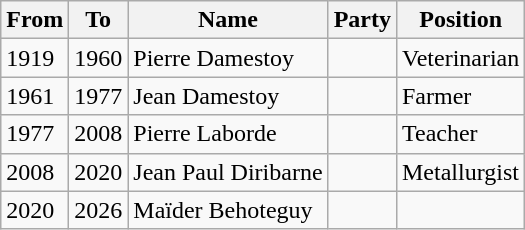<table class="wikitable">
<tr>
<th>From</th>
<th>To</th>
<th>Name</th>
<th>Party</th>
<th>Position</th>
</tr>
<tr>
<td>1919</td>
<td>1960</td>
<td>Pierre Damestoy</td>
<td></td>
<td>Veterinarian</td>
</tr>
<tr>
<td>1961</td>
<td>1977</td>
<td>Jean Damestoy</td>
<td></td>
<td>Farmer</td>
</tr>
<tr>
<td>1977</td>
<td>2008</td>
<td>Pierre Laborde</td>
<td></td>
<td>Teacher</td>
</tr>
<tr>
<td>2008</td>
<td>2020</td>
<td>Jean Paul Diribarne</td>
<td></td>
<td>Metallurgist</td>
</tr>
<tr>
<td>2020</td>
<td>2026</td>
<td>Maïder Behoteguy</td>
<td></td>
<td></td>
</tr>
</table>
